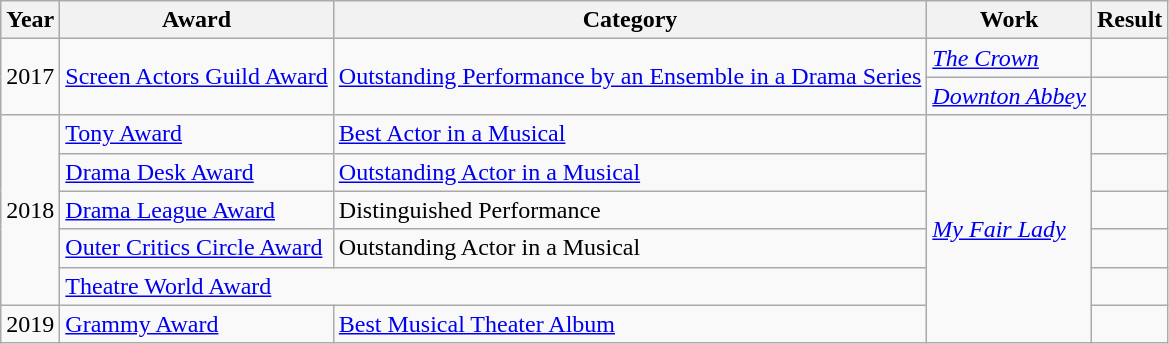<table class="wikitable">
<tr>
<th>Year</th>
<th>Award</th>
<th>Category</th>
<th>Work</th>
<th>Result</th>
</tr>
<tr>
<td rowspan="2">2017</td>
<td rowspan="2"><a href='#'>Screen Actors Guild Award</a></td>
<td rowspan="2"><a href='#'>Outstanding Performance by an Ensemble in a Drama Series</a></td>
<td><em><a href='#'>The Crown</a></em></td>
<td></td>
</tr>
<tr>
<td><em><a href='#'>Downton Abbey</a></em></td>
<td></td>
</tr>
<tr>
<td rowspan="5">2018</td>
<td><a href='#'>Tony Award</a></td>
<td><a href='#'>Best Actor in a Musical</a></td>
<td rowspan="6"><em><a href='#'>My Fair Lady</a></em></td>
<td></td>
</tr>
<tr>
<td><a href='#'>Drama Desk Award</a></td>
<td><a href='#'>Outstanding Actor in a Musical</a></td>
<td></td>
</tr>
<tr>
<td><a href='#'>Drama League Award</a></td>
<td>Distinguished Performance</td>
<td></td>
</tr>
<tr>
<td><a href='#'>Outer Critics Circle Award</a></td>
<td>Outstanding Actor in a Musical</td>
<td></td>
</tr>
<tr>
<td colspan="2"><a href='#'>Theatre World Award</a></td>
<td></td>
</tr>
<tr>
<td>2019</td>
<td><a href='#'>Grammy Award</a></td>
<td><a href='#'>Best Musical Theater Album</a></td>
<td></td>
</tr>
</table>
